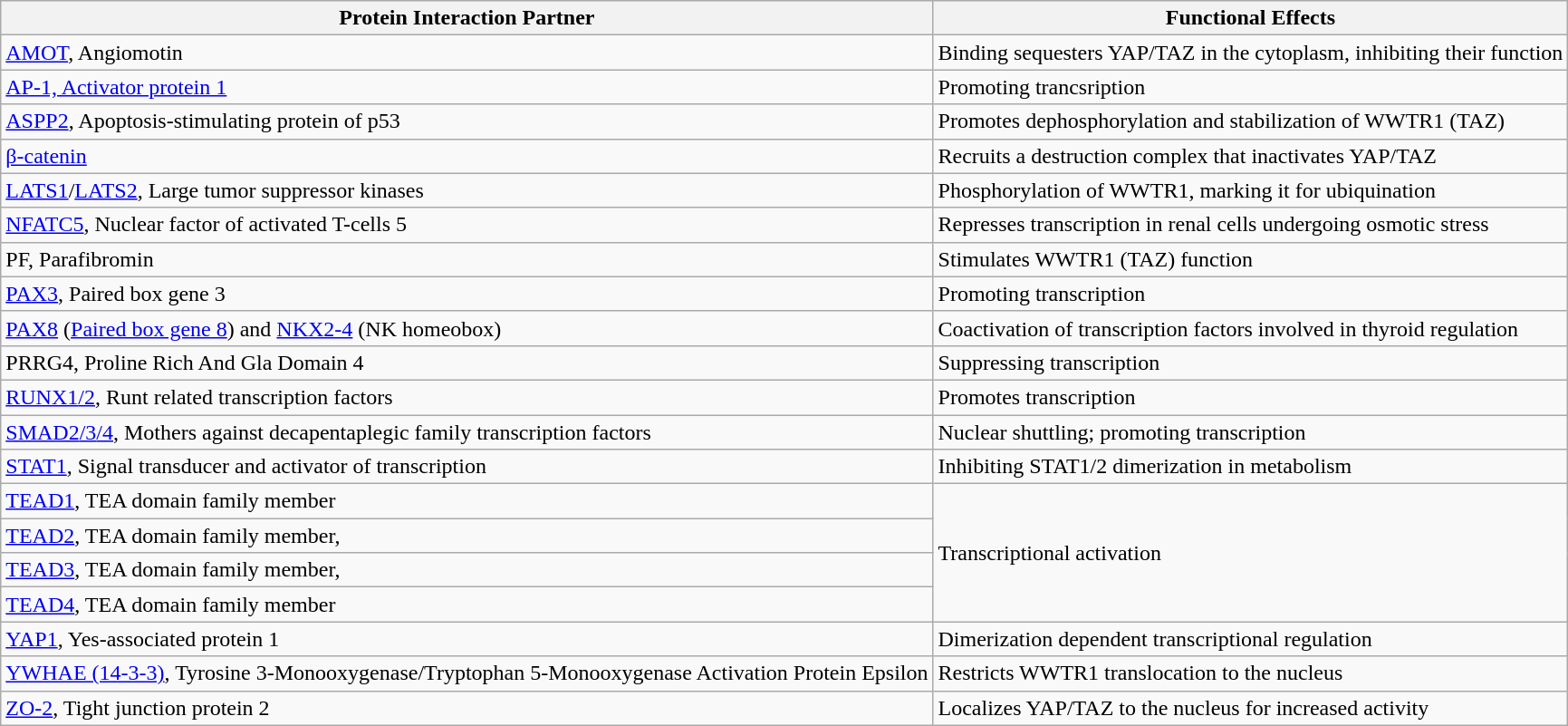<table class="wikitable">
<tr>
<th>Protein Interaction Partner</th>
<th>Functional Effects</th>
</tr>
<tr>
<td><a href='#'>AMOT</a>, Angiomotin</td>
<td>Binding sequesters YAP/TAZ in the cytoplasm, inhibiting their function</td>
</tr>
<tr>
<td><a href='#'>AP-1, Activator protein 1</a></td>
<td>Promoting trancsription</td>
</tr>
<tr>
<td><a href='#'>ASPP2</a>, Apoptosis-stimulating protein of p53</td>
<td>Promotes dephosphorylation and stabilization of WWTR1 (TAZ)</td>
</tr>
<tr>
<td><a href='#'>β-catenin</a></td>
<td>Recruits a destruction complex that inactivates YAP/TAZ</td>
</tr>
<tr>
<td><a href='#'>LATS1</a>/<a href='#'>LATS2</a>, Large tumor suppressor kinases</td>
<td>Phosphorylation of WWTR1, marking it for ubiquination</td>
</tr>
<tr>
<td><a href='#'>NFATC5</a>, Nuclear factor of activated T-cells 5</td>
<td>Represses transcription in renal cells undergoing osmotic stress</td>
</tr>
<tr>
<td>PF, Parafibromin</td>
<td>Stimulates WWTR1 (TAZ) function</td>
</tr>
<tr>
<td><a href='#'>PAX3</a>, Paired box gene 3</td>
<td>Promoting transcription</td>
</tr>
<tr>
<td><a href='#'>PAX8</a> (<a href='#'>Paired box gene 8</a>) and <a href='#'>NKX2-4</a> (NK homeobox)</td>
<td>Coactivation of transcription factors involved in thyroid regulation</td>
</tr>
<tr>
<td>PRRG4, Proline Rich And Gla Domain 4</td>
<td>Suppressing transcription</td>
</tr>
<tr>
<td><a href='#'>RUNX1</a><a href='#'>/2</a>, Runt related transcription factors</td>
<td>Promotes transcription</td>
</tr>
<tr>
<td><a href='#'>SMAD2</a><a href='#'>/3</a><a href='#'>/4</a>, Mothers against decapentaplegic family transcription factors</td>
<td>Nuclear shuttling; promoting transcription</td>
</tr>
<tr>
<td><a href='#'>STAT1</a>, Signal transducer and activator of transcription</td>
<td>Inhibiting STAT1/2 dimerization in metabolism</td>
</tr>
<tr>
<td><a href='#'>TEAD1</a>, TEA domain family member</td>
<td rowspan="4">Transcriptional activation</td>
</tr>
<tr>
<td><a href='#'>TEAD2</a>, TEA domain family member,</td>
</tr>
<tr>
<td><a href='#'>TEAD3</a>, TEA domain family member,</td>
</tr>
<tr>
<td><a href='#'>TEAD4</a>, TEA domain family member</td>
</tr>
<tr>
<td><a href='#'>YAP1</a>, Yes-associated protein 1</td>
<td>Dimerization dependent transcriptional regulation</td>
</tr>
<tr>
<td><a href='#'>YWHAE (14-3-3)</a>, Tyrosine 3-Monooxygenase/Tryptophan 5-Monooxygenase Activation Protein Epsilon</td>
<td>Restricts WWTR1 translocation to the nucleus</td>
</tr>
<tr>
<td><a href='#'>ZO-2</a>, Tight junction protein 2</td>
<td>Localizes YAP/TAZ to the nucleus for increased activity</td>
</tr>
</table>
